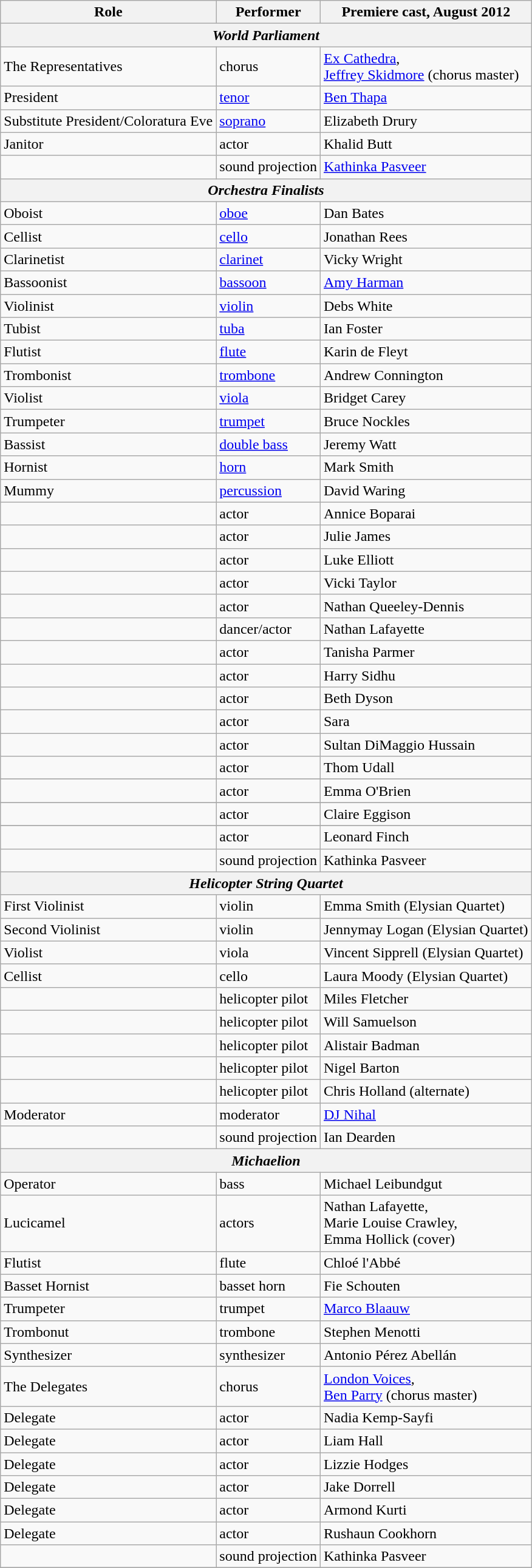<table class="wikitable">
<tr>
<th>Role</th>
<th>Performer</th>
<th>Premiere cast, August 2012</th>
</tr>
<tr>
<th colspan="3"><em>World Parliament</em></th>
</tr>
<tr>
<td>The Representatives</td>
<td>chorus</td>
<td><a href='#'>Ex Cathedra</a>,<br><a href='#'>Jeffrey Skidmore</a> (chorus master)</td>
</tr>
<tr>
<td>President</td>
<td><a href='#'>tenor</a></td>
<td><a href='#'>Ben Thapa</a></td>
</tr>
<tr>
<td>Substitute President/Coloratura Eve</td>
<td><a href='#'>soprano</a></td>
<td>Elizabeth Drury</td>
</tr>
<tr>
<td>Janitor</td>
<td>actor</td>
<td>Khalid Butt</td>
</tr>
<tr>
<td></td>
<td>sound projection</td>
<td><a href='#'>Kathinka Pasveer</a></td>
</tr>
<tr>
<th colspan="3"><em>Orchestra Finalists</em></th>
</tr>
<tr>
<td>Oboist</td>
<td><a href='#'>oboe</a></td>
<td>Dan Bates</td>
</tr>
<tr>
<td>Cellist</td>
<td><a href='#'>cello</a></td>
<td>Jonathan Rees</td>
</tr>
<tr>
<td>Clarinetist</td>
<td><a href='#'>clarinet</a></td>
<td>Vicky Wright</td>
</tr>
<tr>
<td>Bassoonist</td>
<td><a href='#'>bassoon</a></td>
<td><a href='#'>Amy Harman</a></td>
</tr>
<tr>
<td>Violinist</td>
<td><a href='#'>violin</a></td>
<td>Debs White</td>
</tr>
<tr>
<td>Tubist</td>
<td><a href='#'>tuba</a></td>
<td>Ian Foster</td>
</tr>
<tr>
<td>Flutist</td>
<td><a href='#'>flute</a></td>
<td>Karin de Fleyt</td>
</tr>
<tr>
<td>Trombonist</td>
<td><a href='#'>trombone</a></td>
<td>Andrew Connington</td>
</tr>
<tr>
<td>Violist</td>
<td><a href='#'>viola</a></td>
<td>Bridget Carey</td>
</tr>
<tr>
<td>Trumpeter</td>
<td><a href='#'>trumpet</a></td>
<td>Bruce Nockles</td>
</tr>
<tr>
<td>Bassist</td>
<td><a href='#'>double bass</a></td>
<td>Jeremy Watt</td>
</tr>
<tr>
<td>Hornist</td>
<td><a href='#'>horn</a></td>
<td>Mark Smith</td>
</tr>
<tr>
<td>Mummy</td>
<td><a href='#'>percussion</a></td>
<td>David Waring</td>
</tr>
<tr>
<td></td>
<td>actor</td>
<td>Annice Boparai</td>
</tr>
<tr>
<td></td>
<td>actor</td>
<td>Julie James</td>
</tr>
<tr>
<td></td>
<td>actor</td>
<td>Luke Elliott</td>
</tr>
<tr>
<td></td>
<td>actor</td>
<td>Vicki Taylor</td>
</tr>
<tr>
<td></td>
<td>actor</td>
<td>Nathan Queeley-Dennis</td>
</tr>
<tr>
<td></td>
<td>dancer/actor</td>
<td>Nathan Lafayette</td>
</tr>
<tr>
<td></td>
<td>actor</td>
<td>Tanisha Parmer</td>
</tr>
<tr>
<td></td>
<td>actor</td>
<td>Harry Sidhu</td>
</tr>
<tr>
<td></td>
<td>actor</td>
<td>Beth Dyson</td>
</tr>
<tr>
<td></td>
<td>actor</td>
<td>Sara</td>
</tr>
<tr>
<td></td>
<td>actor</td>
<td>Sultan DiMaggio Hussain</td>
</tr>
<tr>
<td></td>
<td>actor</td>
<td>Thom Udall</td>
</tr>
<tr>
</tr>
<tr>
<td></td>
<td>actor</td>
<td>Emma O'Brien</td>
</tr>
<tr>
</tr>
<tr>
<td></td>
<td>actor</td>
<td>Claire Eggison</td>
</tr>
<tr>
</tr>
<tr>
<td></td>
<td>actor</td>
<td>Leonard Finch</td>
</tr>
<tr>
<td></td>
<td>sound projection</td>
<td>Kathinka Pasveer</td>
</tr>
<tr>
<th colspan="3"><em>Helicopter String Quartet</em></th>
</tr>
<tr>
<td>First Violinist</td>
<td>violin</td>
<td>Emma Smith (Elysian Quartet)</td>
</tr>
<tr>
<td>Second Violinist</td>
<td>violin</td>
<td>Jennymay Logan (Elysian Quartet)</td>
</tr>
<tr>
<td>Violist</td>
<td>viola</td>
<td>Vincent Sipprell (Elysian Quartet)</td>
</tr>
<tr>
<td>Cellist</td>
<td>cello</td>
<td>Laura Moody (Elysian Quartet)</td>
</tr>
<tr>
<td></td>
<td>helicopter pilot</td>
<td>Miles Fletcher</td>
</tr>
<tr>
<td></td>
<td>helicopter pilot</td>
<td>Will Samuelson</td>
</tr>
<tr>
<td></td>
<td>helicopter pilot</td>
<td>Alistair Badman</td>
</tr>
<tr>
<td></td>
<td>helicopter pilot</td>
<td>Nigel Barton</td>
</tr>
<tr>
<td></td>
<td>helicopter pilot</td>
<td>Chris Holland (alternate)</td>
</tr>
<tr>
<td>Moderator</td>
<td>moderator</td>
<td><a href='#'>DJ Nihal</a></td>
</tr>
<tr>
<td></td>
<td>sound projection</td>
<td>Ian Dearden</td>
</tr>
<tr>
<th colspan="3"><em>Michaelion</em></th>
</tr>
<tr>
<td>Operator</td>
<td>bass</td>
<td>Michael Leibundgut</td>
</tr>
<tr>
<td>Lucicamel</td>
<td>actors</td>
<td>Nathan Lafayette,<br> Marie Louise Crawley,<br> Emma Hollick (cover)</td>
</tr>
<tr>
<td>Flutist</td>
<td>flute</td>
<td>Chloé l'Abbé</td>
</tr>
<tr>
<td>Basset Hornist</td>
<td>basset horn</td>
<td>Fie Schouten</td>
</tr>
<tr>
<td>Trumpeter</td>
<td>trumpet</td>
<td><a href='#'>Marco Blaauw</a></td>
</tr>
<tr>
<td>Trombonut</td>
<td>trombone</td>
<td>Stephen Menotti</td>
</tr>
<tr>
<td>Synthesizer</td>
<td>synthesizer</td>
<td>Antonio Pérez Abellán</td>
</tr>
<tr>
<td>The Delegates</td>
<td>chorus</td>
<td><a href='#'>London Voices</a>,<br><a href='#'>Ben Parry</a> (chorus master)</td>
</tr>
<tr>
<td>Delegate</td>
<td>actor</td>
<td>Nadia Kemp-Sayfi</td>
</tr>
<tr>
<td>Delegate</td>
<td>actor</td>
<td>Liam Hall</td>
</tr>
<tr>
<td>Delegate</td>
<td>actor</td>
<td>Lizzie Hodges</td>
</tr>
<tr>
<td>Delegate</td>
<td>actor</td>
<td>Jake Dorrell</td>
</tr>
<tr>
<td>Delegate</td>
<td>actor</td>
<td>Armond Kurti</td>
</tr>
<tr>
<td>Delegate</td>
<td>actor</td>
<td>Rushaun Cookhorn</td>
</tr>
<tr>
<td></td>
<td>sound projection</td>
<td>Kathinka Pasveer</td>
</tr>
<tr>
</tr>
</table>
